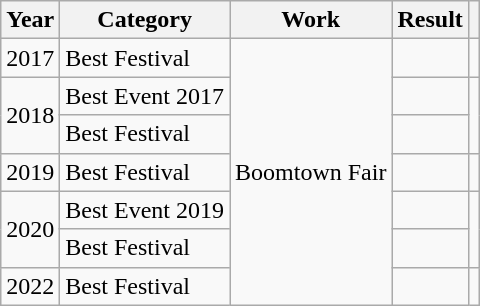<table class="wikitable">
<tr>
<th>Year</th>
<th>Category</th>
<th>Work</th>
<th>Result</th>
<th></th>
</tr>
<tr>
<td>2017</td>
<td>Best Festival</td>
<td rowspan="7">Boomtown Fair</td>
<td></td>
<td></td>
</tr>
<tr>
<td rowspan="2">2018</td>
<td>Best Event 2017</td>
<td></td>
<td rowspan="2"></td>
</tr>
<tr>
<td>Best Festival</td>
<td></td>
</tr>
<tr>
<td>2019</td>
<td>Best Festival</td>
<td></td>
<td></td>
</tr>
<tr>
<td rowspan="2">2020</td>
<td>Best Event 2019</td>
<td></td>
<td rowspan="2"></td>
</tr>
<tr>
<td>Best Festival</td>
<td></td>
</tr>
<tr>
<td>2022</td>
<td>Best Festival</td>
<td></td>
<td></td>
</tr>
</table>
